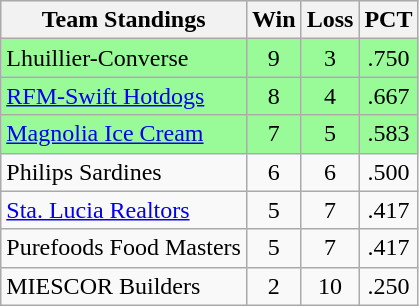<table class="wikitable">
<tr>
<th>Team Standings</th>
<th>Win</th>
<th>Loss</th>
<th>PCT</th>
</tr>
<tr align="center" bgcolor=#98fb98>
<td align="left">Lhuillier-Converse</td>
<td>9</td>
<td>3</td>
<td>.750</td>
</tr>
<tr align="center" bgcolor=#98fb98>
<td align="left"><a href='#'>RFM-Swift Hotdogs</a></td>
<td>8</td>
<td>4</td>
<td>.667</td>
</tr>
<tr align="center" bgcolor=#98fb98>
<td align="left"><a href='#'>Magnolia Ice Cream</a></td>
<td>7</td>
<td>5</td>
<td>.583</td>
</tr>
<tr align="center" bgcolor=>
<td align="left">Philips Sardines</td>
<td>6</td>
<td>6</td>
<td>.500</td>
</tr>
<tr align="center" bgcolor=>
<td align="left"><a href='#'>Sta. Lucia Realtors</a></td>
<td>5</td>
<td>7</td>
<td>.417</td>
</tr>
<tr align="center" bgcolor=>
<td align="left">Purefoods Food Masters</td>
<td>5</td>
<td>7</td>
<td>.417</td>
</tr>
<tr align="center" bgcolor=>
<td align="left">MIESCOR Builders</td>
<td>2</td>
<td>10</td>
<td>.250</td>
</tr>
</table>
